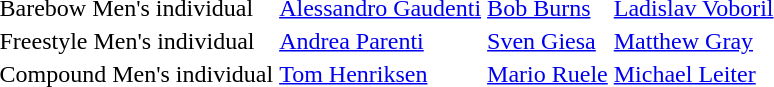<table>
<tr>
<td>Barebow Men's individual<br></td>
<td> <a href='#'>Alessandro Gaudenti</a></td>
<td> <a href='#'>Bob Burns</a></td>
<td> <a href='#'>Ladislav Voboril</a></td>
</tr>
<tr>
<td>Freestyle Men's individual<br></td>
<td> <a href='#'>Andrea Parenti</a></td>
<td> <a href='#'>Sven Giesa</a></td>
<td> <a href='#'>Matthew Gray</a></td>
</tr>
<tr>
<td>Compound Men's individual<br></td>
<td> <a href='#'>Tom Henriksen</a></td>
<td> <a href='#'>Mario Ruele</a></td>
<td> <a href='#'>Michael Leiter</a></td>
</tr>
</table>
